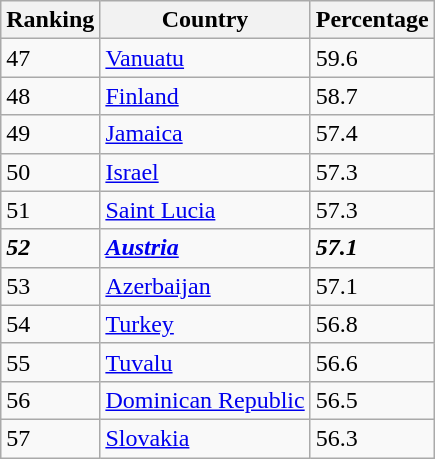<table class="wikitable sortable">
<tr>
<th>Ranking</th>
<th>Country</th>
<th>Percentage</th>
</tr>
<tr>
<td>47</td>
<td><a href='#'>Vanuatu</a></td>
<td>59.6</td>
</tr>
<tr>
<td>48</td>
<td><a href='#'>Finland</a></td>
<td>58.7</td>
</tr>
<tr>
<td>49</td>
<td><a href='#'>Jamaica</a></td>
<td>57.4</td>
</tr>
<tr>
<td>50</td>
<td><a href='#'>Israel</a></td>
<td>57.3</td>
</tr>
<tr>
<td>51</td>
<td><a href='#'>Saint Lucia</a></td>
<td>57.3</td>
</tr>
<tr>
<td><strong><em>52</em></strong></td>
<td><strong><em><a href='#'>Austria</a></em></strong></td>
<td><strong><em>57.1</em></strong></td>
</tr>
<tr>
<td>53</td>
<td><a href='#'>Azerbaijan</a></td>
<td>57.1</td>
</tr>
<tr>
<td>54</td>
<td><a href='#'>Turkey</a></td>
<td>56.8</td>
</tr>
<tr>
<td>55</td>
<td><a href='#'>Tuvalu</a></td>
<td>56.6</td>
</tr>
<tr>
<td>56</td>
<td><a href='#'>Dominican Republic</a></td>
<td>56.5</td>
</tr>
<tr>
<td>57</td>
<td><a href='#'>Slovakia</a></td>
<td>56.3</td>
</tr>
</table>
